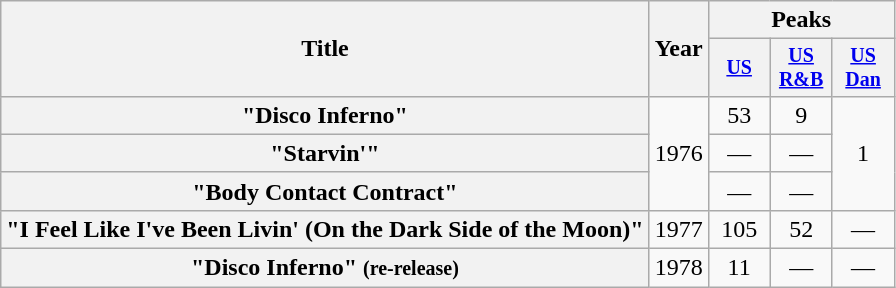<table class="wikitable plainrowheaders" style="text-align:center;">
<tr>
<th rowspan="2">Title</th>
<th rowspan="2">Year</th>
<th colspan="3">Peaks</th>
</tr>
<tr style="font-size:smaller;">
<th width="35"><a href='#'>US</a><br></th>
<th width="35"><a href='#'>US<br>R&B</a><br></th>
<th width="35"><a href='#'>US<br>Dan</a><br></th>
</tr>
<tr>
<th scope="row">"Disco Inferno"</th>
<td rowspan="3">1976</td>
<td>53</td>
<td>9</td>
<td rowspan="3">1</td>
</tr>
<tr>
<th scope="row">"Starvin'"</th>
<td>—</td>
<td>—</td>
</tr>
<tr>
<th scope="row">"Body Contact Contract"</th>
<td>—</td>
<td>—</td>
</tr>
<tr>
<th scope="row">"I Feel Like I've Been Livin' (On the Dark Side of the Moon)"</th>
<td>1977</td>
<td>105</td>
<td>52</td>
<td>—</td>
</tr>
<tr>
<th scope="row">"Disco Inferno" <small>(re-release)</small></th>
<td>1978</td>
<td>11</td>
<td>—</td>
<td>—</td>
</tr>
</table>
